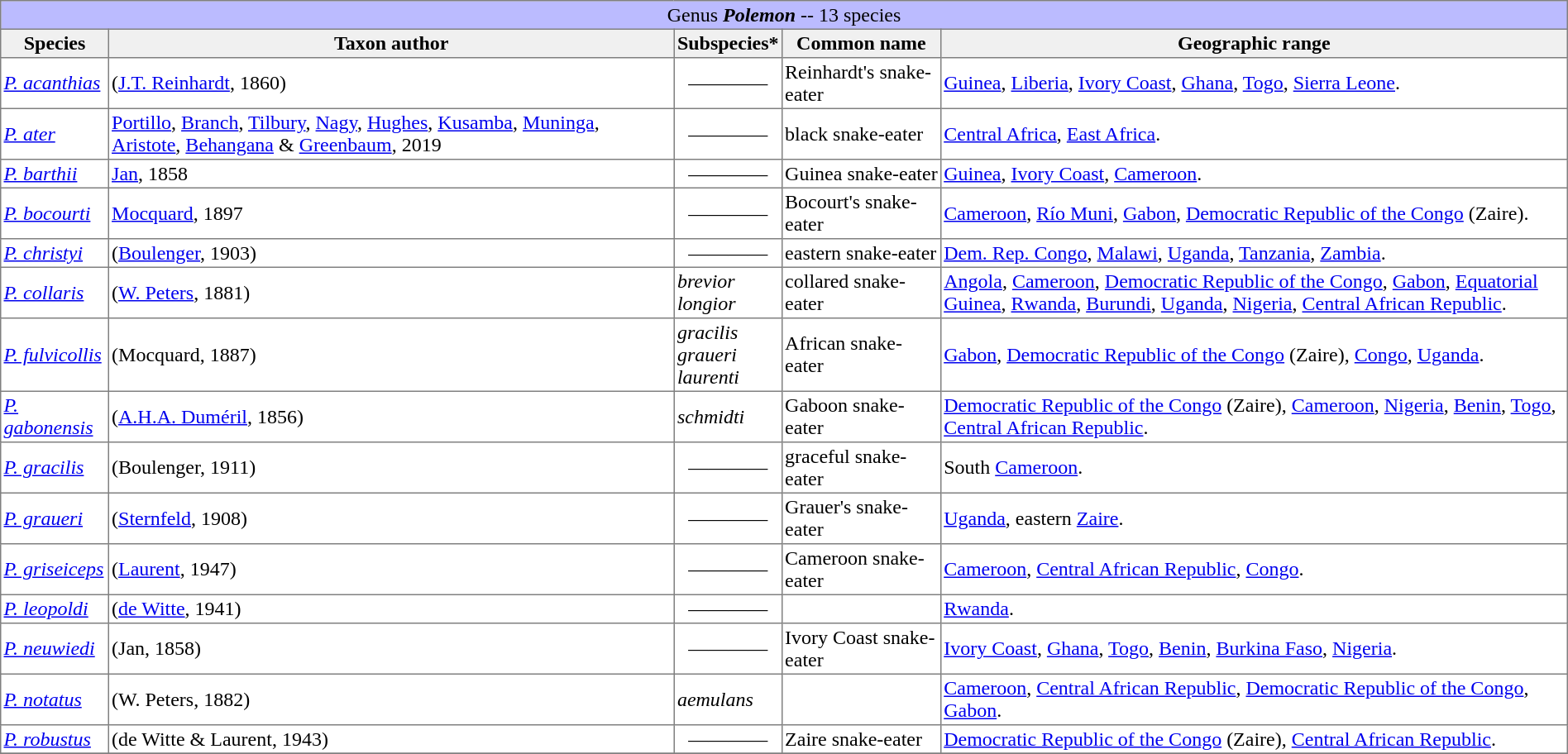<table |cellspacing=0 cellpadding=2 border=1 style="width: 100%; border-collapse: collapse;">
<tr>
<td colspan="100%" align="center" bgcolor="#BBBBFF">Genus <strong><em>Polemon</em></strong> -- 13 species</td>
</tr>
<tr>
<th bgcolor="#f0f0f0">Species</th>
<th bgcolor="#f0f0f0">Taxon author</th>
<th bgcolor="#f0f0f0">Subspecies*</th>
<th bgcolor="#f0f0f0">Common name</th>
<th bgcolor="#f0f0f0">Geographic range</th>
</tr>
<tr>
<td><em><a href='#'>P. acanthias</a></em></td>
<td>(<a href='#'>J.T. Reinhardt</a>, 1860)</td>
<td align="center">————</td>
<td>Reinhardt's snake-eater</td>
<td style="width:40%"><a href='#'>Guinea</a>, <a href='#'>Liberia</a>, <a href='#'>Ivory Coast</a>, <a href='#'>Ghana</a>, <a href='#'>Togo</a>, <a href='#'>Sierra Leone</a>.</td>
</tr>
<tr>
<td><em><a href='#'>P. ater</a></em></td>
<td><a href='#'>Portillo</a>, <a href='#'>Branch</a>, <a href='#'>Tilbury</a>, <a href='#'>Nagy</a>, <a href='#'>Hughes</a>, <a href='#'>Kusamba</a>, <a href='#'>Muninga</a>, <a href='#'>Aristote</a>, <a href='#'>Behangana</a> & <a href='#'>Greenbaum</a>, 2019</td>
<td align="center">————</td>
<td>black snake-eater</td>
<td style="width:40%"><a href='#'>Central Africa</a>, <a href='#'>East Africa</a>.</td>
</tr>
<tr>
<td><em><a href='#'>P. barthii</a></em></td>
<td><a href='#'>Jan</a>, 1858</td>
<td align="center">————</td>
<td>Guinea snake-eater</td>
<td><a href='#'>Guinea</a>, <a href='#'>Ivory Coast</a>, <a href='#'>Cameroon</a>.</td>
</tr>
<tr>
<td><em><a href='#'>P. bocourti</a></em></td>
<td><a href='#'>Mocquard</a>, 1897</td>
<td align="center">————</td>
<td>Bocourt's snake-eater</td>
<td><a href='#'>Cameroon</a>, <a href='#'>Río Muni</a>, <a href='#'>Gabon</a>, <a href='#'>Democratic Republic of the Congo</a> (Zaire).</td>
</tr>
<tr>
<td><em><a href='#'>P. christyi</a></em></td>
<td>(<a href='#'>Boulenger</a>, 1903)</td>
<td align="center">————</td>
<td>eastern snake-eater</td>
<td><a href='#'>Dem. Rep. Congo</a>, <a href='#'>Malawi</a>, <a href='#'>Uganda</a>, <a href='#'>Tanzania</a>, <a href='#'>Zambia</a>.</td>
</tr>
<tr>
<td><em><a href='#'>P. collaris</a></em></td>
<td>(<a href='#'>W. Peters</a>, 1881)</td>
<td><em>brevior</em> <br><em>longior</em></td>
<td>collared snake-eater</td>
<td><a href='#'>Angola</a>, <a href='#'>Cameroon</a>, <a href='#'>Democratic Republic of the Congo</a>, <a href='#'>Gabon</a>, <a href='#'>Equatorial Guinea</a>, <a href='#'>Rwanda</a>, <a href='#'>Burundi</a>, <a href='#'>Uganda</a>, <a href='#'>Nigeria</a>, <a href='#'>Central African Republic</a>.</td>
</tr>
<tr>
<td><em><a href='#'>P. fulvicollis</a></em></td>
<td>(Mocquard, 1887)</td>
<td><em>gracilis</em> <br><em>graueri</em> <br><em>laurenti</em></td>
<td>African snake-eater</td>
<td><a href='#'>Gabon</a>, <a href='#'>Democratic Republic of the Congo</a> (Zaire), <a href='#'>Congo</a>, <a href='#'>Uganda</a>.</td>
</tr>
<tr>
<td><em><a href='#'>P. gabonensis</a></em></td>
<td>(<a href='#'>A.H.A. Duméril</a>, 1856)</td>
<td><em>schmidti</em></td>
<td>Gaboon snake-eater</td>
<td><a href='#'>Democratic Republic of the Congo</a> (Zaire), <a href='#'>Cameroon</a>, <a href='#'>Nigeria</a>, <a href='#'>Benin</a>, <a href='#'>Togo</a>, <a href='#'>Central African Republic</a>.</td>
</tr>
<tr>
<td><em><a href='#'>P. gracilis</a></em></td>
<td>(Boulenger, 1911)</td>
<td align="center">————</td>
<td>graceful snake-eater</td>
<td>South <a href='#'>Cameroon</a>.</td>
</tr>
<tr>
<td><em><a href='#'>P. graueri</a></em></td>
<td>(<a href='#'>Sternfeld</a>, 1908)</td>
<td align="center">————</td>
<td>Grauer's snake-eater</td>
<td><a href='#'>Uganda</a>, eastern <a href='#'>Zaire</a>.</td>
</tr>
<tr>
<td><em><a href='#'>P. griseiceps</a></em></td>
<td>(<a href='#'>Laurent</a>, 1947)</td>
<td align="center">————</td>
<td>Cameroon snake-eater</td>
<td><a href='#'>Cameroon</a>, <a href='#'>Central African Republic</a>, <a href='#'>Congo</a>.</td>
</tr>
<tr>
<td><em><a href='#'>P. leopoldi</a></em></td>
<td>(<a href='#'>de Witte</a>, 1941)</td>
<td align="center">————</td>
<td></td>
<td><a href='#'>Rwanda</a>.</td>
</tr>
<tr>
<td><em><a href='#'>P. neuwiedi</a></em></td>
<td>(Jan, 1858)</td>
<td align="center">————</td>
<td>Ivory Coast snake-eater</td>
<td><a href='#'>Ivory Coast</a>, <a href='#'>Ghana</a>, <a href='#'>Togo</a>, <a href='#'>Benin</a>, <a href='#'>Burkina Faso</a>, <a href='#'>Nigeria</a>.</td>
</tr>
<tr>
<td><em><a href='#'>P. notatus</a></em></td>
<td>(W. Peters, 1882)</td>
<td><em>aemulans</em></td>
<td></td>
<td><a href='#'>Cameroon</a>, <a href='#'>Central African Republic</a>, <a href='#'>Democratic Republic of the Congo</a>, <a href='#'>Gabon</a>.</td>
</tr>
<tr>
<td><em><a href='#'>P. robustus</a></em></td>
<td>(de Witte & Laurent, 1943)</td>
<td align="center">————</td>
<td>Zaire snake-eater</td>
<td><a href='#'>Democratic Republic of the Congo</a> (Zaire), <a href='#'>Central African Republic</a>.</td>
</tr>
<tr>
</tr>
</table>
